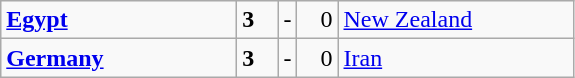<table class="wikitable">
<tr>
<td width=150> <strong><a href='#'>Egypt</a></strong></td>
<td style="width:20px; text-align:left;"><strong>3</strong></td>
<td>-</td>
<td style="width:20px; text-align:right;">0</td>
<td width=150> <a href='#'>New Zealand</a></td>
</tr>
<tr>
<td> <strong><a href='#'>Germany</a></strong></td>
<td style="text-align:left;"><strong>3</strong></td>
<td>-</td>
<td style="text-align:right;">0</td>
<td> <a href='#'>Iran</a></td>
</tr>
</table>
